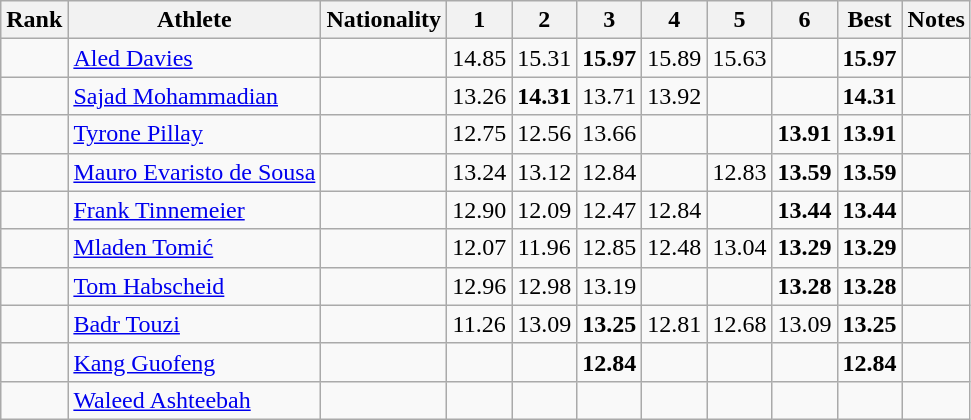<table class="wikitable sortable" style="text-align:center">
<tr>
<th>Rank</th>
<th>Athlete</th>
<th>Nationality</th>
<th width="25">1</th>
<th width="25">2</th>
<th width="25">3</th>
<th width="25">4</th>
<th width="25">5</th>
<th width="25">6</th>
<th>Best</th>
<th>Notes</th>
</tr>
<tr>
<td></td>
<td align=left><a href='#'>Aled Davies</a></td>
<td align=left></td>
<td>14.85</td>
<td>15.31</td>
<td><strong>15.97</strong></td>
<td>15.89</td>
<td>15.63</td>
<td></td>
<td><strong>15.97</strong></td>
<td></td>
</tr>
<tr>
<td></td>
<td align=left><a href='#'>Sajad Mohammadian</a></td>
<td align=left></td>
<td>13.26</td>
<td><strong>14.31</strong></td>
<td>13.71</td>
<td>13.92</td>
<td></td>
<td></td>
<td><strong>14.31</strong></td>
<td></td>
</tr>
<tr>
<td></td>
<td align=left><a href='#'>Tyrone Pillay</a></td>
<td align=left></td>
<td>12.75</td>
<td>12.56</td>
<td>13.66</td>
<td></td>
<td></td>
<td><strong>13.91</strong></td>
<td><strong>13.91</strong></td>
<td></td>
</tr>
<tr>
<td></td>
<td align=left><a href='#'>Mauro Evaristo de Sousa</a></td>
<td align=left></td>
<td>13.24</td>
<td>13.12</td>
<td>12.84</td>
<td></td>
<td>12.83</td>
<td><strong>13.59</strong></td>
<td><strong>13.59</strong></td>
<td></td>
</tr>
<tr>
<td></td>
<td align=left><a href='#'>Frank Tinnemeier</a></td>
<td align=left></td>
<td>12.90</td>
<td>12.09</td>
<td>12.47</td>
<td>12.84</td>
<td></td>
<td><strong>13.44</strong></td>
<td><strong>13.44</strong></td>
<td></td>
</tr>
<tr>
<td></td>
<td align=left><a href='#'>Mladen Tomić</a></td>
<td align=left></td>
<td>12.07</td>
<td>11.96</td>
<td>12.85</td>
<td>12.48</td>
<td>13.04</td>
<td><strong>13.29</strong></td>
<td><strong>13.29</strong></td>
<td></td>
</tr>
<tr>
<td></td>
<td align=left><a href='#'>Tom Habscheid</a></td>
<td align=left></td>
<td>12.96</td>
<td>12.98</td>
<td>13.19</td>
<td></td>
<td></td>
<td><strong>13.28</strong></td>
<td><strong>13.28</strong></td>
<td></td>
</tr>
<tr>
<td></td>
<td align=left><a href='#'>Badr Touzi</a></td>
<td align=left></td>
<td>11.26</td>
<td>13.09</td>
<td><strong>13.25</strong></td>
<td>12.81</td>
<td>12.68</td>
<td>13.09</td>
<td><strong>13.25</strong></td>
<td></td>
</tr>
<tr>
<td></td>
<td align=left><a href='#'>Kang Guofeng</a></td>
<td align=left></td>
<td></td>
<td></td>
<td><strong>12.84</strong></td>
<td></td>
<td></td>
<td></td>
<td><strong>12.84</strong></td>
<td></td>
</tr>
<tr>
<td></td>
<td align=left><a href='#'>Waleed Ashteebah</a></td>
<td align=left></td>
<td></td>
<td></td>
<td></td>
<td></td>
<td></td>
<td></td>
<td></td>
<td></td>
</tr>
</table>
